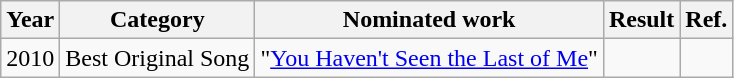<table class="wikitable">
<tr>
<th>Year</th>
<th>Category</th>
<th>Nominated work</th>
<th>Result</th>
<th>Ref.</th>
</tr>
<tr>
<td>2010</td>
<td>Best Original Song</td>
<td>"<a href='#'>You Haven't Seen the Last of Me</a>" </td>
<td></td>
<td align="center"></td>
</tr>
</table>
